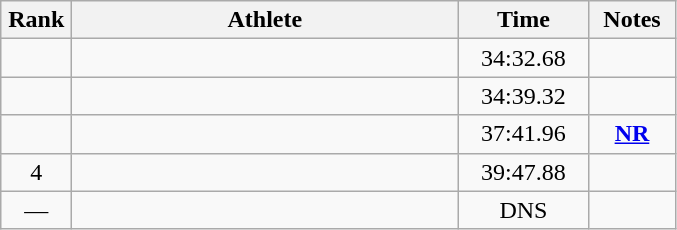<table class="wikitable sortable" style="text-align:center">
<tr>
<th width=40>Rank</th>
<th width=250>Athlete</th>
<th width=80>Time</th>
<th width=50>Notes</th>
</tr>
<tr>
<td></td>
<td align=left></td>
<td>34:32.68</td>
<td></td>
</tr>
<tr>
<td></td>
<td align=left></td>
<td>34:39.32</td>
<td></td>
</tr>
<tr>
<td></td>
<td align=left></td>
<td>37:41.96</td>
<td><strong><a href='#'>NR</a></strong></td>
</tr>
<tr>
<td>4</td>
<td align=left></td>
<td>39:47.88</td>
<td></td>
</tr>
<tr>
<td>—</td>
<td align=left></td>
<td>DNS</td>
<td></td>
</tr>
</table>
